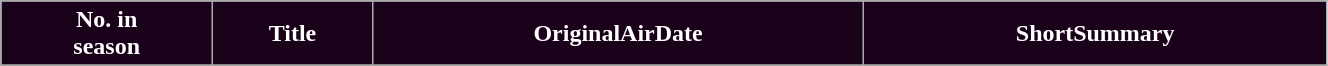<table class="wikitable plainrowheaders" width="70%">
<tr>
<th style="background:#1A031A; color:white;">No. in<br>season</th>
<th style="background:#1A031A; color:white;">Title</th>
<th style="background:#1A031A; color:white;">OriginalAirDate</th>
<th style="background:#1A031A; color:white;">ShortSummary</th>
</tr>
<tr>
</tr>
</table>
